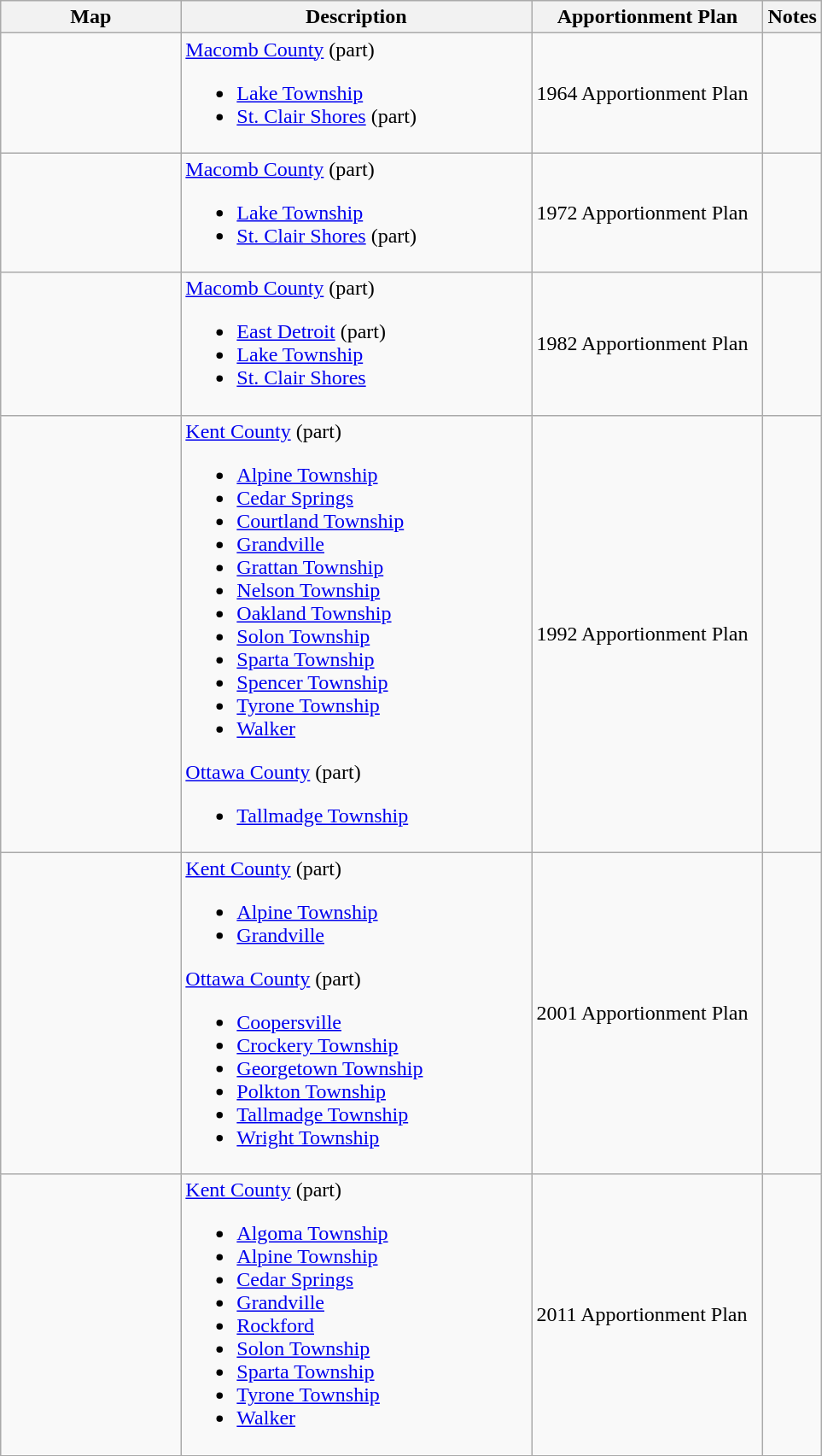<table class="wikitable sortable">
<tr>
<th style="width:100pt;">Map</th>
<th style="width:200pt;">Description</th>
<th style="width:130pt;">Apportionment Plan</th>
<th style="width:15pt;">Notes</th>
</tr>
<tr>
<td></td>
<td><a href='#'>Macomb County</a> (part)<br><ul><li><a href='#'>Lake Township</a></li><li><a href='#'>St. Clair Shores</a> (part)</li></ul></td>
<td>1964 Apportionment Plan</td>
<td></td>
</tr>
<tr>
<td></td>
<td><a href='#'>Macomb County</a> (part)<br><ul><li><a href='#'>Lake Township</a></li><li><a href='#'>St. Clair Shores</a> (part)</li></ul></td>
<td>1972 Apportionment Plan</td>
<td></td>
</tr>
<tr>
<td></td>
<td><a href='#'>Macomb County</a> (part)<br><ul><li><a href='#'>East Detroit</a> (part)</li><li><a href='#'>Lake Township</a></li><li><a href='#'>St. Clair Shores</a></li></ul></td>
<td>1982 Apportionment Plan</td>
<td></td>
</tr>
<tr>
<td></td>
<td><a href='#'>Kent County</a> (part)<br><ul><li><a href='#'>Alpine Township</a></li><li><a href='#'>Cedar Springs</a></li><li><a href='#'>Courtland Township</a></li><li><a href='#'>Grandville</a></li><li><a href='#'>Grattan Township</a></li><li><a href='#'>Nelson Township</a></li><li><a href='#'>Oakland Township</a></li><li><a href='#'>Solon Township</a></li><li><a href='#'>Sparta Township</a></li><li><a href='#'>Spencer Township</a></li><li><a href='#'>Tyrone Township</a></li><li><a href='#'>Walker</a></li></ul><a href='#'>Ottawa County</a> (part)<ul><li><a href='#'>Tallmadge Township</a></li></ul></td>
<td>1992 Apportionment Plan</td>
<td></td>
</tr>
<tr>
<td></td>
<td><a href='#'>Kent County</a> (part)<br><ul><li><a href='#'>Alpine Township</a></li><li><a href='#'>Grandville</a></li></ul><a href='#'>Ottawa County</a> (part)<ul><li><a href='#'>Coopersville</a></li><li><a href='#'>Crockery Township</a></li><li><a href='#'>Georgetown Township</a></li><li><a href='#'>Polkton Township</a></li><li><a href='#'>Tallmadge Township</a></li><li><a href='#'>Wright Township</a></li></ul></td>
<td>2001 Apportionment Plan</td>
<td></td>
</tr>
<tr>
<td></td>
<td><a href='#'>Kent County</a> (part)<br><ul><li><a href='#'>Algoma Township</a></li><li><a href='#'>Alpine Township</a></li><li><a href='#'>Cedar Springs</a></li><li><a href='#'>Grandville</a></li><li><a href='#'>Rockford</a></li><li><a href='#'>Solon Township</a></li><li><a href='#'>Sparta Township</a></li><li><a href='#'>Tyrone Township</a></li><li><a href='#'>Walker</a></li></ul></td>
<td>2011 Apportionment Plan</td>
<td></td>
</tr>
<tr>
</tr>
</table>
